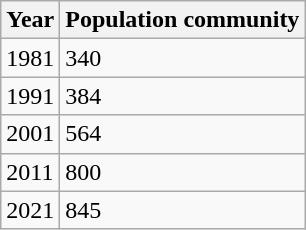<table class=wikitable>
<tr>
<th>Year</th>
<th>Population community</th>
</tr>
<tr>
<td>1981</td>
<td>340</td>
</tr>
<tr>
<td>1991</td>
<td>384</td>
</tr>
<tr>
<td>2001</td>
<td>564</td>
</tr>
<tr>
<td>2011</td>
<td>800</td>
</tr>
<tr>
<td>2021</td>
<td>845</td>
</tr>
</table>
